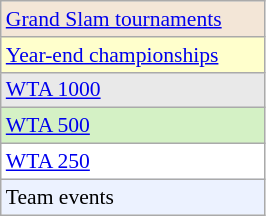<table class="wikitable nowrap" style=font-size:90%;width:14%>
<tr style="background:#F3E6D7;">
<td><a href='#'>Grand Slam tournaments</a></td>
</tr>
<tr style="background:#ffc;">
<td><a href='#'>Year-end championships</a></td>
</tr>
<tr style="background:#e9e9e9;">
<td><a href='#'>WTA 1000</a></td>
</tr>
<tr style="background:#D4F1C5;">
<td><a href='#'>WTA 500</a></td>
</tr>
<tr style="background:#fff;">
<td><a href='#'>WTA 250</a></td>
</tr>
<tr style="background:#ECF2FF;">
<td>Team events</td>
</tr>
</table>
